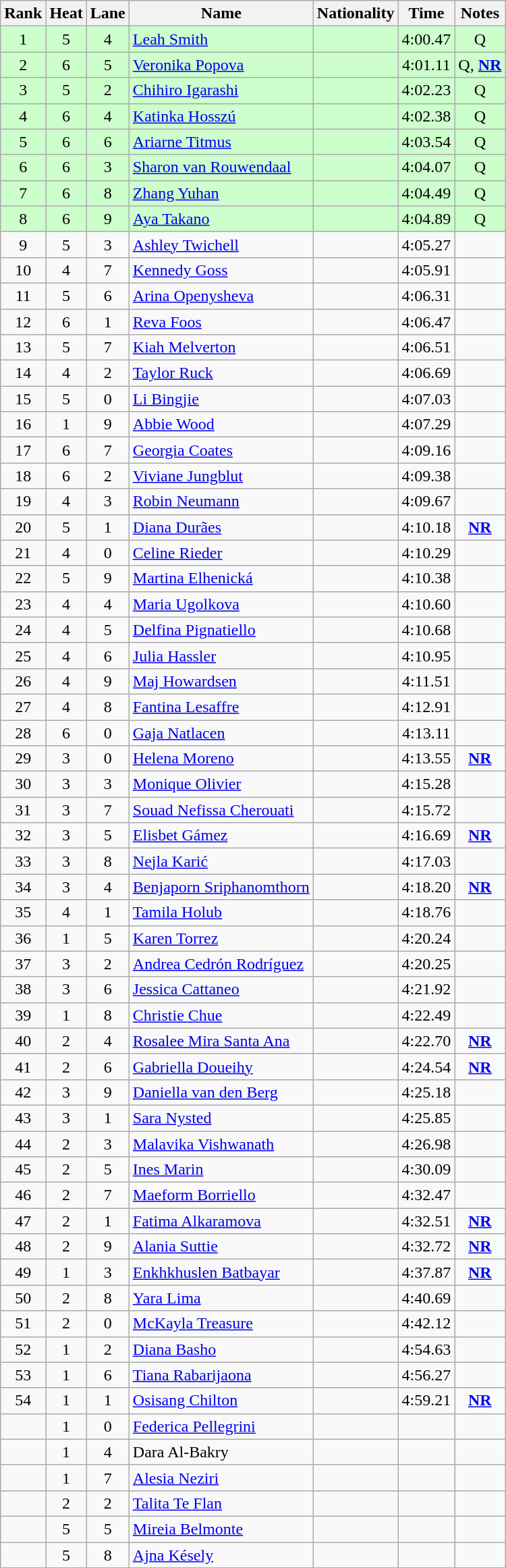<table class="wikitable sortable" style="text-align:center">
<tr>
<th>Rank</th>
<th>Heat</th>
<th>Lane</th>
<th>Name</th>
<th>Nationality</th>
<th>Time</th>
<th>Notes</th>
</tr>
<tr bgcolor=ccffcc>
<td>1</td>
<td>5</td>
<td>4</td>
<td align=left><a href='#'>Leah Smith</a></td>
<td align=left></td>
<td>4:00.47</td>
<td>Q</td>
</tr>
<tr bgcolor=ccffcc>
<td>2</td>
<td>6</td>
<td>5</td>
<td align=left><a href='#'>Veronika Popova</a></td>
<td align=left></td>
<td>4:01.11</td>
<td>Q, <strong><a href='#'>NR</a></strong></td>
</tr>
<tr bgcolor=ccffcc>
<td>3</td>
<td>5</td>
<td>2</td>
<td align=left><a href='#'>Chihiro Igarashi</a></td>
<td align=left></td>
<td>4:02.23</td>
<td>Q</td>
</tr>
<tr bgcolor=ccffcc>
<td>4</td>
<td>6</td>
<td>4</td>
<td align=left><a href='#'>Katinka Hosszú</a></td>
<td align=left></td>
<td>4:02.38</td>
<td>Q</td>
</tr>
<tr bgcolor=ccffcc>
<td>5</td>
<td>6</td>
<td>6</td>
<td align=left><a href='#'>Ariarne Titmus</a></td>
<td align=left></td>
<td>4:03.54</td>
<td>Q</td>
</tr>
<tr bgcolor=ccffcc>
<td>6</td>
<td>6</td>
<td>3</td>
<td align=left><a href='#'>Sharon van Rouwendaal</a></td>
<td align=left></td>
<td>4:04.07</td>
<td>Q</td>
</tr>
<tr bgcolor=ccffcc>
<td>7</td>
<td>6</td>
<td>8</td>
<td align=left><a href='#'>Zhang Yuhan</a></td>
<td align=left></td>
<td>4:04.49</td>
<td>Q</td>
</tr>
<tr bgcolor=ccffcc>
<td>8</td>
<td>6</td>
<td>9</td>
<td align=left><a href='#'>Aya Takano</a></td>
<td align=left></td>
<td>4:04.89</td>
<td>Q</td>
</tr>
<tr>
<td>9</td>
<td>5</td>
<td>3</td>
<td align=left><a href='#'>Ashley Twichell</a></td>
<td align=left></td>
<td>4:05.27</td>
<td></td>
</tr>
<tr>
<td>10</td>
<td>4</td>
<td>7</td>
<td align=left><a href='#'>Kennedy Goss</a></td>
<td align=left></td>
<td>4:05.91</td>
<td></td>
</tr>
<tr>
<td>11</td>
<td>5</td>
<td>6</td>
<td align=left><a href='#'>Arina Openysheva</a></td>
<td align=left></td>
<td>4:06.31</td>
<td></td>
</tr>
<tr>
<td>12</td>
<td>6</td>
<td>1</td>
<td align=left><a href='#'>Reva Foos</a></td>
<td align=left></td>
<td>4:06.47</td>
<td></td>
</tr>
<tr>
<td>13</td>
<td>5</td>
<td>7</td>
<td align=left><a href='#'>Kiah Melverton</a></td>
<td align=left></td>
<td>4:06.51</td>
<td></td>
</tr>
<tr>
<td>14</td>
<td>4</td>
<td>2</td>
<td align=left><a href='#'>Taylor Ruck</a></td>
<td align=left></td>
<td>4:06.69</td>
<td></td>
</tr>
<tr>
<td>15</td>
<td>5</td>
<td>0</td>
<td align=left><a href='#'>Li Bingjie</a></td>
<td align=left></td>
<td>4:07.03</td>
<td></td>
</tr>
<tr>
<td>16</td>
<td>1</td>
<td>9</td>
<td align=left><a href='#'>Abbie Wood</a></td>
<td align=left></td>
<td>4:07.29</td>
<td></td>
</tr>
<tr>
<td>17</td>
<td>6</td>
<td>7</td>
<td align=left><a href='#'>Georgia Coates</a></td>
<td align=left></td>
<td>4:09.16</td>
<td></td>
</tr>
<tr>
<td>18</td>
<td>6</td>
<td>2</td>
<td align=left><a href='#'>Viviane Jungblut</a></td>
<td align=left></td>
<td>4:09.38</td>
<td></td>
</tr>
<tr>
<td>19</td>
<td>4</td>
<td>3</td>
<td align=left><a href='#'>Robin Neumann</a></td>
<td align=left></td>
<td>4:09.67</td>
<td></td>
</tr>
<tr>
<td>20</td>
<td>5</td>
<td>1</td>
<td align=left><a href='#'>Diana Durães</a></td>
<td align=left></td>
<td>4:10.18</td>
<td><strong><a href='#'>NR</a></strong></td>
</tr>
<tr>
<td>21</td>
<td>4</td>
<td>0</td>
<td align=left><a href='#'>Celine Rieder</a></td>
<td align=left></td>
<td>4:10.29</td>
<td></td>
</tr>
<tr>
<td>22</td>
<td>5</td>
<td>9</td>
<td align=left><a href='#'>Martina Elhenická</a></td>
<td align=left></td>
<td>4:10.38</td>
<td></td>
</tr>
<tr>
<td>23</td>
<td>4</td>
<td>4</td>
<td align=left><a href='#'>Maria Ugolkova</a></td>
<td align=left></td>
<td>4:10.60</td>
<td></td>
</tr>
<tr>
<td>24</td>
<td>4</td>
<td>5</td>
<td align=left><a href='#'>Delfina Pignatiello</a></td>
<td align=left></td>
<td>4:10.68</td>
<td></td>
</tr>
<tr>
<td>25</td>
<td>4</td>
<td>6</td>
<td align=left><a href='#'>Julia Hassler</a></td>
<td align=left></td>
<td>4:10.95</td>
<td></td>
</tr>
<tr>
<td>26</td>
<td>4</td>
<td>9</td>
<td align=left><a href='#'>Maj Howardsen</a></td>
<td align=left></td>
<td>4:11.51</td>
<td></td>
</tr>
<tr>
<td>27</td>
<td>4</td>
<td>8</td>
<td align=left><a href='#'>Fantina Lesaffre</a></td>
<td align=left></td>
<td>4:12.91</td>
<td></td>
</tr>
<tr>
<td>28</td>
<td>6</td>
<td>0</td>
<td align=left><a href='#'>Gaja Natlacen</a></td>
<td align=left></td>
<td>4:13.11</td>
<td></td>
</tr>
<tr>
<td>29</td>
<td>3</td>
<td>0</td>
<td align=left><a href='#'>Helena Moreno</a></td>
<td align=left></td>
<td>4:13.55</td>
<td><strong><a href='#'>NR</a></strong></td>
</tr>
<tr>
<td>30</td>
<td>3</td>
<td>3</td>
<td align=left><a href='#'>Monique Olivier</a></td>
<td align=left></td>
<td>4:15.28</td>
<td></td>
</tr>
<tr>
<td>31</td>
<td>3</td>
<td>7</td>
<td align=left><a href='#'>Souad Nefissa Cherouati</a></td>
<td align=left></td>
<td>4:15.72</td>
<td></td>
</tr>
<tr>
<td>32</td>
<td>3</td>
<td>5</td>
<td align=left><a href='#'>Elisbet Gámez</a></td>
<td align=left></td>
<td>4:16.69</td>
<td><strong><a href='#'>NR</a></strong></td>
</tr>
<tr>
<td>33</td>
<td>3</td>
<td>8</td>
<td align=left><a href='#'>Nejla Karić</a></td>
<td align=left></td>
<td>4:17.03</td>
<td></td>
</tr>
<tr>
<td>34</td>
<td>3</td>
<td>4</td>
<td align=left><a href='#'>Benjaporn Sriphanomthorn</a></td>
<td align=left></td>
<td>4:18.20</td>
<td><strong><a href='#'>NR</a></strong></td>
</tr>
<tr>
<td>35</td>
<td>4</td>
<td>1</td>
<td align=left><a href='#'>Tamila Holub</a></td>
<td align=left></td>
<td>4:18.76</td>
<td></td>
</tr>
<tr>
<td>36</td>
<td>1</td>
<td>5</td>
<td align=left><a href='#'>Karen Torrez</a></td>
<td align=left></td>
<td>4:20.24</td>
<td></td>
</tr>
<tr>
<td>37</td>
<td>3</td>
<td>2</td>
<td align=left><a href='#'>Andrea Cedrón Rodríguez</a></td>
<td align=left></td>
<td>4:20.25</td>
<td></td>
</tr>
<tr>
<td>38</td>
<td>3</td>
<td>6</td>
<td align=left><a href='#'>Jessica Cattaneo</a></td>
<td align=left></td>
<td>4:21.92</td>
<td></td>
</tr>
<tr>
<td>39</td>
<td>1</td>
<td>8</td>
<td align=left><a href='#'>Christie Chue</a></td>
<td align=left></td>
<td>4:22.49</td>
<td></td>
</tr>
<tr>
<td>40</td>
<td>2</td>
<td>4</td>
<td align=left><a href='#'>Rosalee Mira Santa Ana</a></td>
<td align=left></td>
<td>4:22.70</td>
<td><strong><a href='#'>NR</a></strong></td>
</tr>
<tr>
<td>41</td>
<td>2</td>
<td>6</td>
<td align=left><a href='#'>Gabriella Doueihy</a></td>
<td align=left></td>
<td>4:24.54</td>
<td><strong><a href='#'>NR</a></strong></td>
</tr>
<tr>
<td>42</td>
<td>3</td>
<td>9</td>
<td align=left><a href='#'>Daniella van den Berg</a></td>
<td align=left></td>
<td>4:25.18</td>
<td></td>
</tr>
<tr>
<td>43</td>
<td>3</td>
<td>1</td>
<td align=left><a href='#'>Sara Nysted</a></td>
<td align=left></td>
<td>4:25.85</td>
<td></td>
</tr>
<tr>
<td>44</td>
<td>2</td>
<td>3</td>
<td align=left><a href='#'>Malavika Vishwanath</a></td>
<td align=left></td>
<td>4:26.98</td>
<td></td>
</tr>
<tr>
<td>45</td>
<td>2</td>
<td>5</td>
<td align=left><a href='#'>Ines Marin</a></td>
<td align=left></td>
<td>4:30.09</td>
<td></td>
</tr>
<tr>
<td>46</td>
<td>2</td>
<td>7</td>
<td align=left><a href='#'>Maeform Borriello</a></td>
<td align=left></td>
<td>4:32.47</td>
<td></td>
</tr>
<tr>
<td>47</td>
<td>2</td>
<td>1</td>
<td align=left><a href='#'>Fatima Alkaramova</a></td>
<td align=left></td>
<td>4:32.51</td>
<td><strong><a href='#'>NR</a></strong></td>
</tr>
<tr>
<td>48</td>
<td>2</td>
<td>9</td>
<td align=left><a href='#'>Alania Suttie</a></td>
<td align=left></td>
<td>4:32.72</td>
<td><strong><a href='#'>NR</a></strong></td>
</tr>
<tr>
<td>49</td>
<td>1</td>
<td>3</td>
<td align=left><a href='#'>Enkhkhuslen Batbayar</a></td>
<td align=left></td>
<td>4:37.87</td>
<td><strong><a href='#'>NR</a></strong></td>
</tr>
<tr>
<td>50</td>
<td>2</td>
<td>8</td>
<td align=left><a href='#'>Yara Lima</a></td>
<td align=left></td>
<td>4:40.69</td>
<td></td>
</tr>
<tr>
<td>51</td>
<td>2</td>
<td>0</td>
<td align=left><a href='#'>McKayla Treasure</a></td>
<td align=left></td>
<td>4:42.12</td>
<td></td>
</tr>
<tr>
<td>52</td>
<td>1</td>
<td>2</td>
<td align=left><a href='#'>Diana Basho</a></td>
<td align=left></td>
<td>4:54.63</td>
<td></td>
</tr>
<tr>
<td>53</td>
<td>1</td>
<td>6</td>
<td align=left><a href='#'>Tiana Rabarijaona</a></td>
<td align=left></td>
<td>4:56.27</td>
<td></td>
</tr>
<tr>
<td>54</td>
<td>1</td>
<td>1</td>
<td align=left><a href='#'>Osisang Chilton</a></td>
<td align=left></td>
<td>4:59.21</td>
<td><strong><a href='#'>NR</a></strong></td>
</tr>
<tr>
<td></td>
<td>1</td>
<td>0</td>
<td align=left><a href='#'>Federica Pellegrini</a></td>
<td align=left></td>
<td></td>
<td></td>
</tr>
<tr>
<td></td>
<td>1</td>
<td>4</td>
<td align=left>Dara Al-Bakry</td>
<td align=left></td>
<td></td>
<td></td>
</tr>
<tr>
<td></td>
<td>1</td>
<td>7</td>
<td align=left><a href='#'>Alesia Neziri</a></td>
<td align=left></td>
<td></td>
<td></td>
</tr>
<tr>
<td></td>
<td>2</td>
<td>2</td>
<td align=left><a href='#'>Talita Te Flan</a></td>
<td align=left></td>
<td></td>
<td></td>
</tr>
<tr>
<td></td>
<td>5</td>
<td>5</td>
<td align=left><a href='#'>Mireia Belmonte</a></td>
<td align=left></td>
<td></td>
<td></td>
</tr>
<tr>
<td></td>
<td>5</td>
<td>8</td>
<td align=left><a href='#'>Ajna Késely</a></td>
<td align=left></td>
<td></td>
<td></td>
</tr>
</table>
